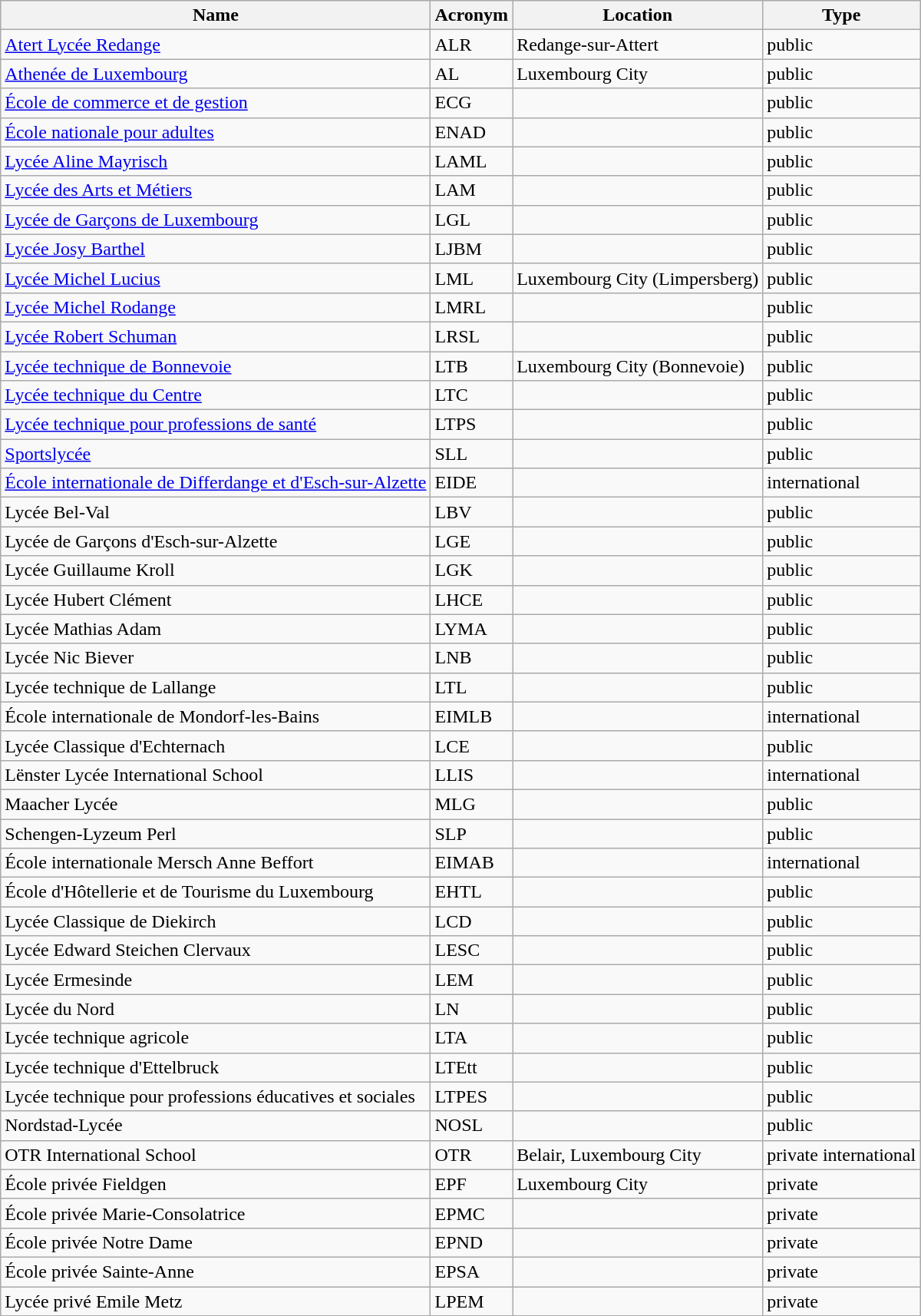<table class="wikitable sortable">
<tr>
<th>Name</th>
<th>Acronym</th>
<th>Location</th>
<th>Type</th>
</tr>
<tr>
<td><a href='#'>Atert Lycée Redange</a></td>
<td>ALR</td>
<td>Redange-sur-Attert</td>
<td>public</td>
</tr>
<tr>
<td><a href='#'>Athenée de Luxembourg</a></td>
<td>AL</td>
<td>Luxembourg City</td>
<td>public</td>
</tr>
<tr>
<td><a href='#'>École de commerce et de gestion</a></td>
<td>ECG</td>
<td></td>
<td>public</td>
</tr>
<tr>
<td><a href='#'>École nationale pour adultes</a></td>
<td>ENAD</td>
<td></td>
<td>public</td>
</tr>
<tr>
<td><a href='#'>Lycée Aline Mayrisch</a></td>
<td>LAML</td>
<td></td>
<td>public</td>
</tr>
<tr>
<td><a href='#'>Lycée des Arts et Métiers</a></td>
<td>LAM</td>
<td></td>
<td>public</td>
</tr>
<tr>
<td><a href='#'>Lycée de Garçons de Luxembourg</a></td>
<td>LGL</td>
<td></td>
<td>public</td>
</tr>
<tr>
<td><a href='#'>Lycée Josy Barthel</a></td>
<td>LJBM</td>
<td></td>
<td>public</td>
</tr>
<tr>
<td><a href='#'>Lycée Michel Lucius</a></td>
<td>LML</td>
<td>Luxembourg City (Limpersberg)</td>
<td>public</td>
</tr>
<tr>
<td><a href='#'>Lycée Michel Rodange</a></td>
<td>LMRL</td>
<td></td>
<td>public</td>
</tr>
<tr>
<td><a href='#'>Lycée Robert Schuman</a></td>
<td>LRSL</td>
<td></td>
<td>public</td>
</tr>
<tr>
<td><a href='#'>Lycée technique de Bonnevoie</a></td>
<td>LTB</td>
<td>Luxembourg City (Bonnevoie)</td>
<td>public</td>
</tr>
<tr>
<td><a href='#'>Lycée technique du Centre</a></td>
<td>LTC</td>
<td></td>
<td>public</td>
</tr>
<tr>
<td><a href='#'>Lycée technique pour professions de santé</a></td>
<td>LTPS</td>
<td></td>
<td>public</td>
</tr>
<tr>
<td><a href='#'>Sportslycée</a></td>
<td>SLL</td>
<td></td>
<td>public</td>
</tr>
<tr>
<td><a href='#'>École internationale de Differdange et d'Esch-sur-Alzette</a></td>
<td>EIDE</td>
<td></td>
<td>international</td>
</tr>
<tr>
<td>Lycée Bel-Val</td>
<td>LBV</td>
<td></td>
<td>public</td>
</tr>
<tr>
<td>Lycée de Garçons d'Esch-sur-Alzette</td>
<td>LGE</td>
<td></td>
<td>public</td>
</tr>
<tr>
<td>Lycée Guillaume Kroll</td>
<td>LGK</td>
<td></td>
<td>public</td>
</tr>
<tr>
<td>Lycée Hubert Clément</td>
<td>LHCE</td>
<td></td>
<td>public</td>
</tr>
<tr>
<td>Lycée Mathias Adam</td>
<td>LYMA</td>
<td></td>
<td>public</td>
</tr>
<tr>
<td>Lycée Nic Biever</td>
<td>LNB</td>
<td></td>
<td>public</td>
</tr>
<tr>
<td>Lycée technique de Lallange</td>
<td>LTL</td>
<td></td>
<td>public</td>
</tr>
<tr>
<td>École internationale de Mondorf-les-Bains</td>
<td>EIMLB</td>
<td></td>
<td>international</td>
</tr>
<tr>
<td>Lycée Classique d'Echternach</td>
<td>LCE</td>
<td></td>
<td>public</td>
</tr>
<tr>
<td>Lënster Lycée International School</td>
<td>LLIS</td>
<td></td>
<td>international</td>
</tr>
<tr>
<td>Maacher Lycée</td>
<td>MLG</td>
<td></td>
<td>public</td>
</tr>
<tr>
<td>Schengen-Lyzeum Perl</td>
<td>SLP</td>
<td></td>
<td>public</td>
</tr>
<tr>
<td>École internationale Mersch Anne Beffort</td>
<td>EIMAB</td>
<td></td>
<td>international</td>
</tr>
<tr>
<td>École d'Hôtellerie et de Tourisme du Luxembourg</td>
<td>EHTL</td>
<td></td>
<td>public</td>
</tr>
<tr>
<td>Lycée Classique de Diekirch</td>
<td>LCD</td>
<td></td>
<td>public</td>
</tr>
<tr>
<td>Lycée Edward Steichen Clervaux</td>
<td>LESC</td>
<td></td>
<td>public</td>
</tr>
<tr>
<td>Lycée Ermesinde</td>
<td>LEM</td>
<td></td>
<td>public</td>
</tr>
<tr>
<td>Lycée du Nord</td>
<td>LN</td>
<td></td>
<td>public</td>
</tr>
<tr>
<td>Lycée technique agricole</td>
<td>LTA</td>
<td></td>
<td>public</td>
</tr>
<tr>
<td>Lycée technique d'Ettelbruck</td>
<td>LTEtt</td>
<td></td>
<td>public</td>
</tr>
<tr>
<td>Lycée technique pour professions éducatives et sociales</td>
<td>LTPES</td>
<td></td>
<td>public</td>
</tr>
<tr>
<td>Nordstad-Lycée</td>
<td>NOSL</td>
<td></td>
<td>public</td>
</tr>
<tr>
<td>OTR International School</td>
<td>OTR</td>
<td>Belair, Luxembourg City</td>
<td>private international</td>
</tr>
<tr>
<td>École privée Fieldgen</td>
<td>EPF</td>
<td>Luxembourg City</td>
<td>private</td>
</tr>
<tr>
<td>École privée Marie-Consolatrice</td>
<td>EPMC</td>
<td></td>
<td>private</td>
</tr>
<tr>
<td>École privée Notre Dame</td>
<td>EPND</td>
<td></td>
<td>private</td>
</tr>
<tr>
<td>École privée Sainte-Anne</td>
<td>EPSA</td>
<td></td>
<td>private</td>
</tr>
<tr>
<td>Lycée privé Emile Metz</td>
<td>LPEM</td>
<td></td>
<td>private</td>
</tr>
</table>
